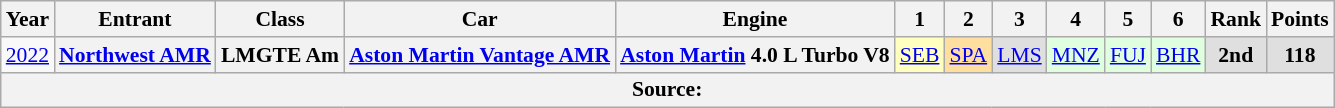<table class="wikitable" style="text-align:center; font-size:90%">
<tr>
<th>Year</th>
<th>Entrant</th>
<th>Class</th>
<th>Car</th>
<th>Engine</th>
<th>1</th>
<th>2</th>
<th>3</th>
<th>4</th>
<th>5</th>
<th>6</th>
<th>Rank</th>
<th>Points</th>
</tr>
<tr>
<td><a href='#'>2022</a></td>
<th><a href='#'>Northwest AMR</a></th>
<th>LMGTE Am</th>
<th><a href='#'>Aston Martin Vantage AMR</a></th>
<th><a href='#'>Aston Martin</a> 4.0 L Turbo V8</th>
<td style="background:#FFFFBF;"><a href='#'>SEB</a><br></td>
<td style="background:#FFDF9F;"><a href='#'>SPA</a><br></td>
<td style="background:#DFDFDF;"><a href='#'>LMS</a><br></td>
<td style="background:#DFFFDF;"><a href='#'>MNZ</a><br></td>
<td style="background:#DFFFDF;"><a href='#'>FUJ</a><br></td>
<td style="background:#DFFFDF;"><a href='#'>BHR</a><br></td>
<th style="background:#DFDFDF;">2nd</th>
<th style="background:#DFDFDF;">118</th>
</tr>
<tr>
<th colspan="13">Source:</th>
</tr>
</table>
